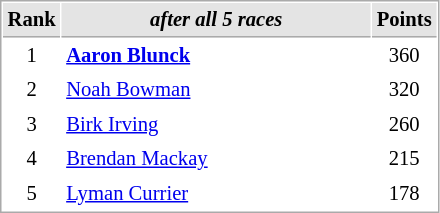<table cellspacing="1" cellpadding="3" style="border:1px solid #aaa; font-size:86%;">
<tr style="background:#e4e4e4;">
<th style="border-bottom:1px solid #aaa; width:10px;">Rank</th>
<th style="border-bottom:1px solid #aaa; width:200px;"><em>after all 5 races</em></th>
<th style="border-bottom:1px solid #aaa; width:20px;">Points</th>
</tr>
<tr>
<td align=center>1</td>
<td><strong> <a href='#'>Aaron Blunck</a></strong></td>
<td align=center>360</td>
</tr>
<tr>
<td align=center>2</td>
<td> <a href='#'>Noah Bowman</a></td>
<td align=center>320</td>
</tr>
<tr>
<td align=center>3</td>
<td> <a href='#'>Birk Irving</a></td>
<td align=center>260</td>
</tr>
<tr>
<td align=center>4</td>
<td> <a href='#'>Brendan Mackay</a></td>
<td align=center>215</td>
</tr>
<tr>
<td align=center>5</td>
<td> <a href='#'>Lyman Currier</a></td>
<td align=center>178</td>
</tr>
</table>
